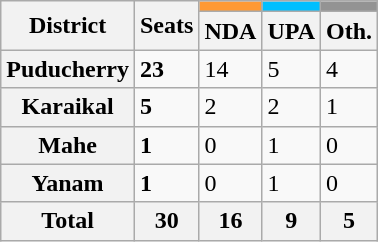<table class="wikitable sortable">
<tr>
<th rowspan ="2">District</th>
<th rowspan ="2">Seats</th>
<th style="background:#FF9933;"></th>
<th style="background:#00BFFF;"></th>
<th style="background:#939393;"></th>
</tr>
<tr>
<th>NDA</th>
<th>UPA</th>
<th>Oth.</th>
</tr>
<tr>
<th>Puducherry</th>
<td><strong>23</strong></td>
<td>14</td>
<td>5</td>
<td>4</td>
</tr>
<tr>
<th>Karaikal</th>
<td><strong>5</strong></td>
<td>2</td>
<td>2</td>
<td>1</td>
</tr>
<tr>
<th>Mahe</th>
<td><strong>1</strong></td>
<td>0</td>
<td>1</td>
<td>0</td>
</tr>
<tr>
<th>Yanam</th>
<td><strong>1</strong></td>
<td>0</td>
<td>1</td>
<td>0</td>
</tr>
<tr>
<th>Total</th>
<th>30</th>
<th>16</th>
<th>9</th>
<th>5</th>
</tr>
</table>
